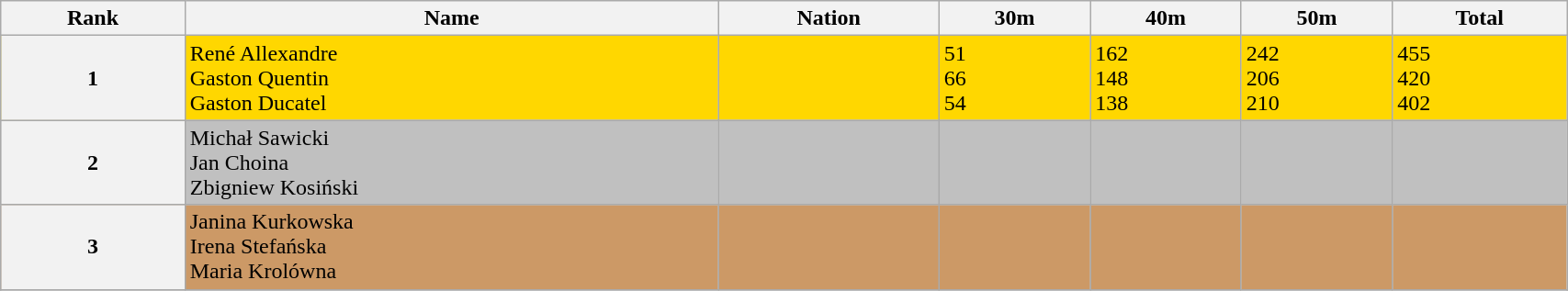<table class="wikitable" width="90%">
<tr>
<th>Rank</th>
<th>Name</th>
<th>Nation</th>
<th>30m</th>
<th>40m</th>
<th>50m</th>
<th>Total</th>
</tr>
<tr bgcolor=gold>
<th>1</th>
<td>René Allexandre <br> Gaston Quentin <br> Gaston Ducatel</td>
<td></td>
<td>51 <br> 66 <br> 54</td>
<td>162 <br> 148 <br> 138</td>
<td>242 <br> 206 <br> 210</td>
<td>455 <br> 420 <br> 402</td>
</tr>
<tr bgcolor=silver>
<th>2</th>
<td>Michał Sawicki <br> Jan Choina <br> Zbigniew Kosiński</td>
<td></td>
<td></td>
<td></td>
<td></td>
<td></td>
</tr>
<tr bgcolor=cc9966>
<th>3</th>
<td>Janina Kurkowska <br> Irena Stefańska <br> Maria Krolówna</td>
<td></td>
<td></td>
<td></td>
<td></td>
<td></td>
</tr>
<tr>
</tr>
</table>
